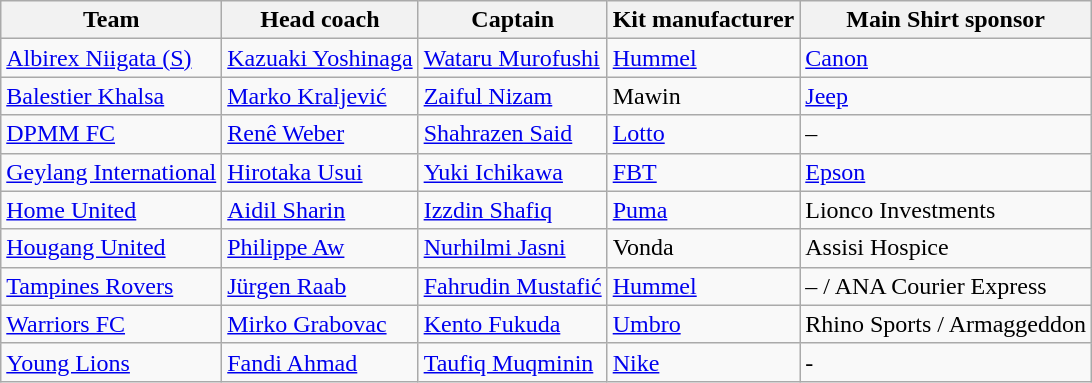<table class="wikitable sortable" style="text-align: left;">
<tr>
<th>Team</th>
<th>Head coach</th>
<th>Captain</th>
<th>Kit manufacturer</th>
<th>Main Shirt sponsor</th>
</tr>
<tr>
<td><a href='#'>Albirex Niigata (S)</a></td>
<td> <a href='#'>Kazuaki Yoshinaga</a></td>
<td> <a href='#'>Wataru Murofushi</a></td>
<td><a href='#'>Hummel</a></td>
<td><a href='#'>Canon</a></td>
</tr>
<tr>
<td><a href='#'>Balestier Khalsa</a></td>
<td> <a href='#'>Marko Kraljević</a></td>
<td> <a href='#'>Zaiful Nizam</a></td>
<td>Mawin</td>
<td><a href='#'>Jeep</a></td>
</tr>
<tr>
<td><a href='#'>DPMM FC</a></td>
<td> <a href='#'>Renê Weber</a></td>
<td> <a href='#'>Shahrazen Said</a></td>
<td><a href='#'>Lotto</a></td>
<td>–</td>
</tr>
<tr>
<td><a href='#'>Geylang International</a></td>
<td> <a href='#'>Hirotaka Usui</a></td>
<td> <a href='#'>Yuki Ichikawa</a></td>
<td><a href='#'>FBT</a></td>
<td><a href='#'>Epson</a></td>
</tr>
<tr>
<td><a href='#'>Home United</a></td>
<td> <a href='#'>Aidil Sharin</a></td>
<td> <a href='#'>Izzdin Shafiq</a></td>
<td><a href='#'>Puma</a></td>
<td>Lionco Investments</td>
</tr>
<tr>
<td><a href='#'>Hougang United</a></td>
<td> <a href='#'>Philippe Aw</a></td>
<td> <a href='#'>Nurhilmi Jasni</a></td>
<td>Vonda</td>
<td>Assisi Hospice</td>
</tr>
<tr>
<td><a href='#'>Tampines Rovers</a></td>
<td> <a href='#'>Jürgen Raab</a></td>
<td> <a href='#'>Fahrudin Mustafić</a></td>
<td><a href='#'>Hummel</a></td>
<td>–  / ANA Courier Express</td>
</tr>
<tr>
<td><a href='#'>Warriors FC</a></td>
<td> <a href='#'>Mirko Grabovac</a></td>
<td> <a href='#'>Kento Fukuda</a></td>
<td><a href='#'>Umbro</a></td>
<td>Rhino Sports / Armaggeddon</td>
</tr>
<tr>
<td><a href='#'>Young Lions</a></td>
<td> <a href='#'>Fandi Ahmad</a></td>
<td> <a href='#'>Taufiq Muqminin</a></td>
<td><a href='#'>Nike</a></td>
<td>-</td>
</tr>
</table>
